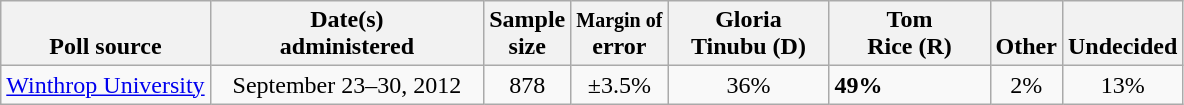<table class="wikitable">
<tr valign= bottom>
<th>Poll source</th>
<th style="width:175px;">Date(s)<br>administered</th>
<th class=small>Sample<br>size</th>
<th><small>Margin of</small><br>error</th>
<th width=100px>Gloria<br>Tinubu (D)</th>
<th width=100px>Tom<br>Rice (R)</th>
<th>Other</th>
<th>Undecided</th>
</tr>
<tr>
<td><a href='#'>Winthrop University</a></td>
<td align=center>September 23–30, 2012</td>
<td align=center>878</td>
<td align=center>±3.5%</td>
<td align=center>36%</td>
<td><strong>49%</strong></td>
<td align=center>2%</td>
<td align=center>13%</td>
</tr>
</table>
